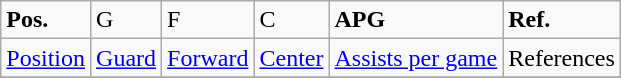<table class="wikitable">
<tr>
<td><strong>Pos.</strong></td>
<td>G</td>
<td>F</td>
<td>C</td>
<td><strong>APG</strong></td>
<td><strong>Ref.</strong></td>
</tr>
<tr>
<td><a href='#'>Position</a></td>
<td><a href='#'>Guard</a></td>
<td><a href='#'>Forward</a></td>
<td><a href='#'>Center</a></td>
<td><a href='#'>Assists per game</a></td>
<td>References</td>
</tr>
<tr>
</tr>
</table>
